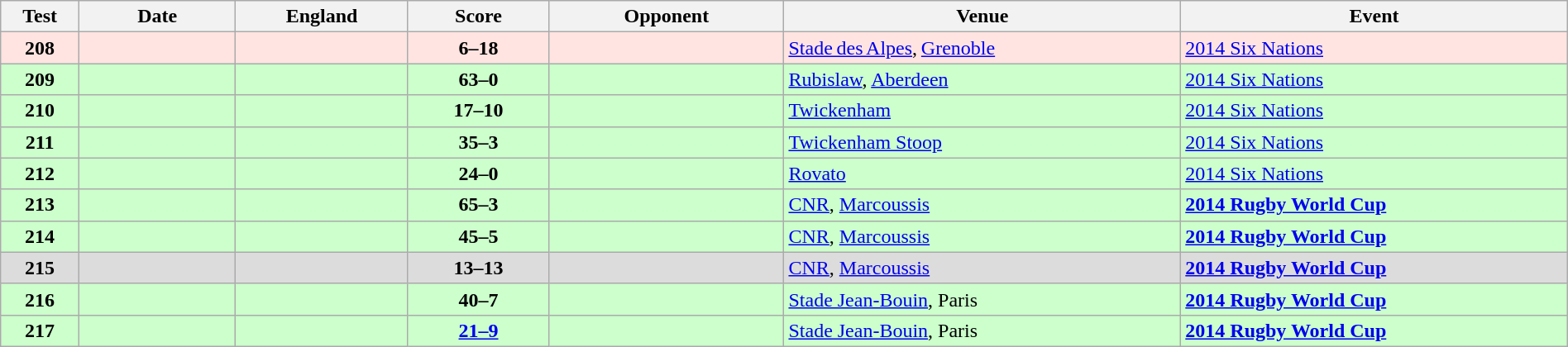<table class="wikitable sortable" style="width:100%">
<tr>
<th style="width:5%">Test</th>
<th style="width:10%">Date</th>
<th style="width:11%">England</th>
<th style="width:9%">Score</th>
<th style="width:15%">Opponent</th>
<th>Venue</th>
<th>Event</th>
</tr>
<tr bgcolor=FFE4E1>
<td align=center><strong>208</strong></td>
<td></td>
<td></td>
<td align="center"><strong>6–18</strong></td>
<td></td>
<td><a href='#'>Stade des Alpes</a>, <a href='#'>Grenoble</a></td>
<td><a href='#'>2014 Six Nations</a></td>
</tr>
<tr bgcolor=#ccffcc>
<td align=center><strong>209</strong></td>
<td></td>
<td></td>
<td align="center"><strong>63–0</strong></td>
<td></td>
<td><a href='#'>Rubislaw</a>, <a href='#'>Aberdeen</a></td>
<td><a href='#'>2014 Six Nations</a></td>
</tr>
<tr bgcolor=#ccffcc>
<td align=center><strong>210</strong></td>
<td></td>
<td></td>
<td align="center"><strong>17–10</strong></td>
<td></td>
<td><a href='#'>Twickenham</a></td>
<td><a href='#'>2014 Six Nations</a></td>
</tr>
<tr bgcolor=#ccffcc>
<td align=center><strong>211</strong></td>
<td></td>
<td></td>
<td align="center"><strong>35–3</strong></td>
<td></td>
<td><a href='#'>Twickenham Stoop</a></td>
<td><a href='#'>2014 Six Nations</a></td>
</tr>
<tr bgcolor=#ccffcc>
<td align=center><strong>212</strong></td>
<td></td>
<td></td>
<td align="center"><strong>24–0</strong></td>
<td></td>
<td><a href='#'>Rovato</a></td>
<td><a href='#'>2014 Six Nations</a></td>
</tr>
<tr bgcolor=#ccffcc>
<td align=center><strong>213</strong></td>
<td></td>
<td></td>
<td align="center"><strong>65–3</strong></td>
<td></td>
<td><a href='#'>CNR</a>, <a href='#'>Marcoussis</a></td>
<td><strong><a href='#'>2014 Rugby World Cup</a></strong></td>
</tr>
<tr bgcolor=#ccffcc>
<td align="center"><strong>214</strong></td>
<td></td>
<td></td>
<td align="center"><strong>45–5</strong></td>
<td></td>
<td><a href='#'>CNR</a>, <a href='#'>Marcoussis</a></td>
<td><strong><a href='#'>2014 Rugby World Cup</a></strong></td>
</tr>
<tr bgcolor=DCDCDC>
<td align="center"><strong>215</strong></td>
<td></td>
<td></td>
<td align="center"><strong>13–13</strong></td>
<td></td>
<td><a href='#'>CNR</a>, <a href='#'>Marcoussis</a></td>
<td><strong><a href='#'>2014 Rugby World Cup</a></strong></td>
</tr>
<tr bgcolor=#ccffcc>
<td align="center"><strong>216</strong></td>
<td></td>
<td></td>
<td align="center"><strong>40–7</strong></td>
<td></td>
<td><a href='#'>Stade Jean-Bouin</a>, Paris</td>
<td><strong><a href='#'>2014 Rugby World Cup</a></strong></td>
</tr>
<tr bgcolor=#ccffcc>
<td align="center"><strong>217</strong></td>
<td></td>
<td></td>
<td align="center"><strong><a href='#'>21–9</a></strong></td>
<td></td>
<td><a href='#'>Stade Jean-Bouin</a>, Paris</td>
<td><strong><a href='#'>2014 Rugby World Cup</a></strong> </td>
</tr>
</table>
